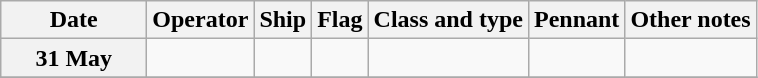<table class="wikitable">
<tr>
<th width="90">Date</th>
<th>Operator</th>
<th>Ship</th>
<th>Flag</th>
<th>Class and type</th>
<th>Pennant</th>
<th>Other notes</th>
</tr>
<tr>
<th>31 May</th>
<td></td>
<td><strong></strong></td>
<td></td>
<td></td>
<td></td>
<td></td>
</tr>
<tr>
</tr>
</table>
